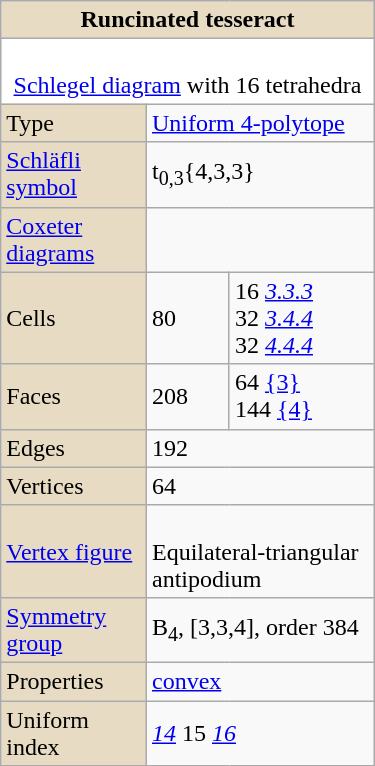<table class="wikitable" style="float:right; margin-left:8px; width:250px">
<tr>
<td bgcolor=#e7dcc3 align=center colspan=3><strong>Runcinated tesseract</strong></td>
</tr>
<tr>
<td bgcolor=#ffffff align=center colspan=3><br><a href='#'>Schlegel diagram</a> with 16 tetrahedra</td>
</tr>
<tr>
<td bgcolor=#e7dcc3>Type</td>
<td colspan=2><a href='#'>Uniform 4-polytope</a></td>
</tr>
<tr>
<td bgcolor=#e7dcc3><a href='#'>Schläfli symbol</a></td>
<td colspan=2>t<sub>0,3</sub>{4,3,3}</td>
</tr>
<tr>
<td bgcolor=#e7dcc3><a href='#'>Coxeter diagrams</a></td>
<td colspan=2></td>
</tr>
<tr>
<td bgcolor=#e7dcc3>Cells</td>
<td>80</td>
<td>16 <a href='#'><em>3.3.3</em></a> <br>32 <a href='#'><em>3.4.4</em></a> <br>32 <a href='#'><em>4.4.4</em></a> </td>
</tr>
<tr>
<td bgcolor=#e7dcc3>Faces</td>
<td>208</td>
<td>64 <a href='#'>{3}</a><br>144 <a href='#'>{4}</a></td>
</tr>
<tr>
<td bgcolor=#e7dcc3>Edges</td>
<td colspan=2>192</td>
</tr>
<tr>
<td bgcolor=#e7dcc3>Vertices</td>
<td colspan=2>64</td>
</tr>
<tr>
<td bgcolor=#e7dcc3><a href='#'>Vertex figure</a></td>
<td colspan=2><br>Equilateral-triangular antipodium</td>
</tr>
<tr>
<td bgcolor=#e7dcc3><a href='#'>Symmetry group</a></td>
<td colspan=2>B<sub>4</sub>, [3,3,4], order 384</td>
</tr>
<tr>
<td bgcolor=#e7dcc3>Properties</td>
<td colspan=2><a href='#'>convex</a></td>
</tr>
<tr>
<td bgcolor=#e7dcc3>Uniform index</td>
<td colspan=2><em><a href='#'>14</a></em> 15 <em><a href='#'>16</a></em></td>
</tr>
</table>
